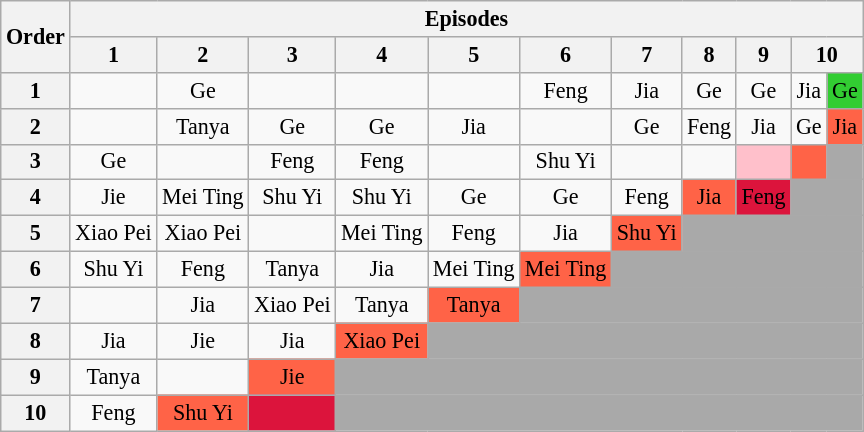<table class="wikitable" style="text-align:center; font-size:92%">
<tr>
<th rowspan=2>Order</th>
<th colspan=11>Episodes</th>
</tr>
<tr>
<th>1</th>
<th>2</th>
<th>3</th>
<th>4</th>
<th>5</th>
<th>6</th>
<th>7</th>
<th>8</th>
<th>9</th>
<th colspan=2>10</th>
</tr>
<tr>
<th>1</th>
<td></td>
<td>Ge</td>
<td></td>
<td></td>
<td></td>
<td>Feng</td>
<td>Jia</td>
<td>Ge</td>
<td>Ge</td>
<td>Jia</td>
<td style="background-color:limegreen;">Ge</td>
</tr>
<tr>
<th>2</th>
<td></td>
<td>Tanya</td>
<td>Ge</td>
<td>Ge</td>
<td>Jia</td>
<td></td>
<td>Ge</td>
<td>Feng</td>
<td>Jia</td>
<td>Ge</td>
<td style="background-color:tomato;">Jia</td>
</tr>
<tr>
<th>3</th>
<td>Ge</td>
<td></td>
<td>Feng</td>
<td>Feng</td>
<td></td>
<td>Shu Yi</td>
<td></td>
<td></td>
<td bgcolor=pink></td>
<td style="background:tomato;"></td>
<td style="background:darkgray"></td>
</tr>
<tr>
<th>4</th>
<td>Jie</td>
<td>Mei Ting</td>
<td>Shu Yi</td>
<td>Shu Yi</td>
<td>Ge</td>
<td>Ge</td>
<td>Feng</td>
<td style="background:tomato;">Jia</td>
<td style="background:crimson;"><span>Feng</span></td>
<td style="background:darkgray" colspan="2"></td>
</tr>
<tr>
<th>5</th>
<td>Xiao Pei</td>
<td>Xiao Pei</td>
<td></td>
<td>Mei Ting</td>
<td>Feng</td>
<td>Jia</td>
<td style="background:tomato;">Shu Yi</td>
<td style="background:darkgray" colspan="4"></td>
</tr>
<tr>
<th>6</th>
<td>Shu Yi</td>
<td>Feng</td>
<td>Tanya</td>
<td>Jia</td>
<td>Mei Ting</td>
<td style="background:tomato;">Mei Ting</td>
<td style="background:darkgray" colspan="5"></td>
</tr>
<tr>
<th>7</th>
<td></td>
<td>Jia</td>
<td>Xiao Pei</td>
<td>Tanya</td>
<td style="background:tomato;">Tanya</td>
<td style="background:darkgray" colspan="6"></td>
</tr>
<tr>
<th>8</th>
<td>Jia</td>
<td>Jie</td>
<td>Jia</td>
<td style="background:tomato;">Xiao Pei</td>
<td style="background:darkgray" colspan="7"></td>
</tr>
<tr>
<th>9</th>
<td>Tanya</td>
<td></td>
<td style="background:tomato;">Jie</td>
<td style="background:darkgray" colspan="8"></td>
</tr>
<tr>
<th>10</th>
<td>Feng</td>
<td style="background-color:tomato;">Shu Yi</td>
<td bgcolor="crimson"><span></span></td>
<td style="background:darkgray" colspan="9"></td>
</tr>
</table>
